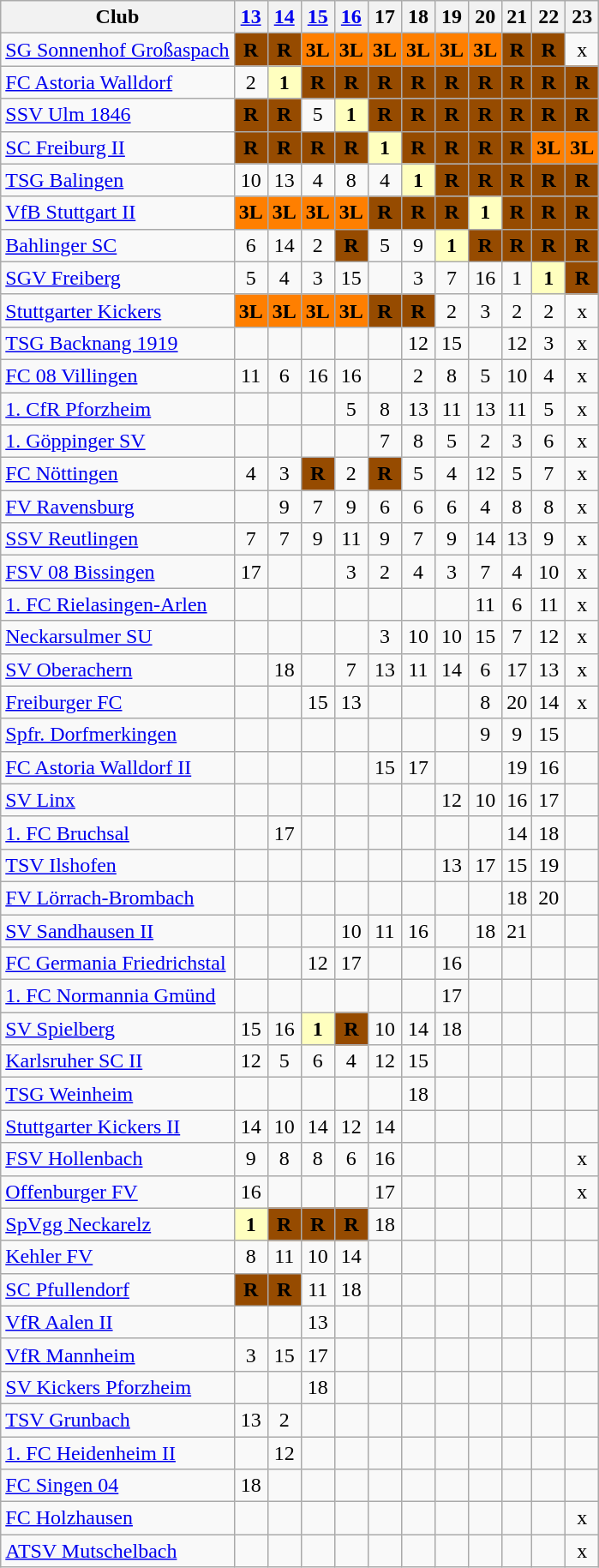<table class="wikitable sortable">
<tr>
<th>Club</th>
<th class="unsortable"><a href='#'>13</a></th>
<th class="unsortable"><a href='#'>14</a></th>
<th class="unsortable"><a href='#'>15</a></th>
<th class="unsortable"><a href='#'>16</a></th>
<th class="unsortable">17</th>
<th class="unsortable">18</th>
<th class="unsortable">19</th>
<th class="unsortable">20</th>
<th class="unsortable">21</th>
<th class="unsortable">22</th>
<th class="unsortable">23</th>
</tr>
<tr align="center">
<td align="left"><a href='#'>SG Sonnenhof Großaspach</a></td>
<td style="background:#964B00"><strong>R</strong></td>
<td style="background:#964B00"><strong>R</strong></td>
<td style="background:#FF7F00"><strong>3L</strong></td>
<td style="background:#FF7F00"><strong>3L</strong></td>
<td style="background:#FF7F00"><strong>3L</strong></td>
<td style="background:#FF7F00"><strong>3L</strong></td>
<td style="background:#FF7F00"><strong>3L</strong></td>
<td style="background:#FF7F00"><strong>3L</strong></td>
<td style="background:#964B00"><strong>R</strong></td>
<td style="background:#964B00"><strong>R</strong></td>
<td>x</td>
</tr>
<tr align="center">
<td align="left"><a href='#'>FC Astoria Walldorf</a></td>
<td>2</td>
<td style="background:#ffffbf"><strong>1</strong></td>
<td style="background:#964B00"><strong>R</strong></td>
<td style="background:#964B00"><strong>R</strong></td>
<td style="background:#964B00"><strong>R</strong></td>
<td style="background:#964B00"><strong>R</strong></td>
<td style="background:#964B00"><strong>R</strong></td>
<td style="background:#964B00"><strong>R</strong></td>
<td style="background:#964B00"><strong>R</strong></td>
<td style="background:#964B00"><strong>R</strong></td>
<td style="background:#964B00"><strong>R</strong></td>
</tr>
<tr align="center">
<td align="left"><a href='#'>SSV Ulm 1846</a></td>
<td style="background:#964B00"><strong>R</strong></td>
<td style="background:#964B00"><strong>R</strong></td>
<td>5</td>
<td style="background:#ffffbf"><strong>1</strong></td>
<td style="background:#964B00"><strong>R</strong></td>
<td style="background:#964B00"><strong>R</strong></td>
<td style="background:#964B00"><strong>R</strong></td>
<td style="background:#964B00"><strong>R</strong></td>
<td style="background:#964B00"><strong>R</strong></td>
<td style="background:#964B00"><strong>R</strong></td>
<td style="background:#964B00"><strong>R</strong></td>
</tr>
<tr align="center">
<td align="left"><a href='#'>SC Freiburg II</a></td>
<td style="background:#964B00"><strong>R</strong></td>
<td style="background:#964B00"><strong>R</strong></td>
<td style="background:#964B00"><strong>R</strong></td>
<td style="background:#964B00"><strong>R</strong></td>
<td style="background:#ffffbf"><strong>1</strong></td>
<td style="background:#964B00"><strong>R</strong></td>
<td style="background:#964B00"><strong>R</strong></td>
<td style="background:#964B00"><strong>R</strong></td>
<td style="background:#964B00"><strong>R</strong></td>
<td style="background:#FF7F00"><strong>3L</strong></td>
<td style="background:#FF7F00"><strong>3L</strong></td>
</tr>
<tr align="center">
<td align="left"><a href='#'>TSG Balingen</a></td>
<td>10</td>
<td>13</td>
<td>4</td>
<td>8</td>
<td>4</td>
<td style="background:#ffffbf"><strong>1</strong></td>
<td style="background:#964B00"><strong>R</strong></td>
<td style="background:#964B00"><strong>R</strong></td>
<td style="background:#964B00"><strong>R</strong></td>
<td style="background:#964B00"><strong>R</strong></td>
<td style="background:#964B00"><strong>R</strong></td>
</tr>
<tr align="center">
<td align="left"><a href='#'>VfB Stuttgart II</a></td>
<td style="background:#FF7F00"><strong>3L</strong></td>
<td style="background:#FF7F00"><strong>3L</strong></td>
<td style="background:#FF7F00"><strong>3L</strong></td>
<td style="background:#FF7F00"><strong>3L</strong></td>
<td style="background:#964B00"><strong>R</strong></td>
<td style="background:#964B00"><strong>R</strong></td>
<td style="background:#964B00"><strong>R</strong></td>
<td style="background:#ffffbf"><strong>1</strong></td>
<td style="background:#964B00"><strong>R</strong></td>
<td style="background:#964B00"><strong>R</strong></td>
<td style="background:#964B00"><strong>R</strong></td>
</tr>
<tr align="center">
<td align="left"><a href='#'>Bahlinger SC</a></td>
<td>6</td>
<td>14</td>
<td>2</td>
<td style="background:#964B00"><strong>R</strong></td>
<td>5</td>
<td>9</td>
<td style="background:#ffffbf"><strong>1</strong></td>
<td style="background:#964B00"><strong>R</strong></td>
<td style="background:#964B00"><strong>R</strong></td>
<td style="background:#964B00"><strong>R</strong></td>
<td style="background:#964B00"><strong>R</strong></td>
</tr>
<tr align="center">
<td align="left"><a href='#'>SGV Freiberg</a></td>
<td>5</td>
<td>4</td>
<td>3</td>
<td>15</td>
<td></td>
<td>3</td>
<td>7</td>
<td>16</td>
<td>1</td>
<td style="background:#ffffbf"><strong>1</strong></td>
<td style="background:#964B00"><strong>R</strong></td>
</tr>
<tr align="center">
<td align="left"><a href='#'>Stuttgarter Kickers</a></td>
<td style="background:#FF7F00"><strong>3L</strong></td>
<td style="background:#FF7F00"><strong>3L</strong></td>
<td style="background:#FF7F00"><strong>3L</strong></td>
<td style="background:#FF7F00"><strong>3L</strong></td>
<td style="background:#964B00"><strong>R</strong></td>
<td style="background:#964B00"><strong>R</strong></td>
<td>2</td>
<td>3</td>
<td>2</td>
<td>2</td>
<td>x</td>
</tr>
<tr align="center">
<td align="left"><a href='#'>TSG Backnang 1919</a></td>
<td></td>
<td></td>
<td></td>
<td></td>
<td></td>
<td>12</td>
<td>15</td>
<td></td>
<td>12</td>
<td>3</td>
<td>x</td>
</tr>
<tr align="center">
<td align="left"><a href='#'>FC 08 Villingen</a></td>
<td>11</td>
<td>6</td>
<td>16</td>
<td>16</td>
<td></td>
<td>2</td>
<td>8</td>
<td>5</td>
<td>10</td>
<td>4</td>
<td>x</td>
</tr>
<tr align="center">
<td align="left"><a href='#'>1. CfR Pforzheim</a></td>
<td></td>
<td></td>
<td></td>
<td>5</td>
<td>8</td>
<td>13</td>
<td>11</td>
<td>13</td>
<td>11</td>
<td>5</td>
<td>x</td>
</tr>
<tr align="center">
<td align="left"><a href='#'>1. Göppinger SV</a></td>
<td></td>
<td></td>
<td></td>
<td></td>
<td>7</td>
<td>8</td>
<td>5</td>
<td>2</td>
<td>3</td>
<td>6</td>
<td>x</td>
</tr>
<tr align="center">
<td align="left"><a href='#'>FC Nöttingen</a></td>
<td>4</td>
<td>3</td>
<td style="background:#964B00"><strong>R</strong></td>
<td>2</td>
<td style="background:#964B00"><strong>R</strong></td>
<td>5</td>
<td>4</td>
<td>12</td>
<td>5</td>
<td>7</td>
<td>x</td>
</tr>
<tr align="center">
<td align="left"><a href='#'>FV Ravensburg</a></td>
<td></td>
<td>9</td>
<td>7</td>
<td>9</td>
<td>6</td>
<td>6</td>
<td>6</td>
<td>4</td>
<td>8</td>
<td>8</td>
<td>x</td>
</tr>
<tr align="center">
<td align="left"><a href='#'>SSV Reutlingen</a></td>
<td>7</td>
<td>7</td>
<td>9</td>
<td>11</td>
<td>9</td>
<td>7</td>
<td>9</td>
<td>14</td>
<td>13</td>
<td>9</td>
<td>x</td>
</tr>
<tr align="center">
<td align="left"><a href='#'>FSV 08 Bissingen</a></td>
<td>17</td>
<td></td>
<td></td>
<td>3</td>
<td>2</td>
<td>4</td>
<td>3</td>
<td>7</td>
<td>4</td>
<td>10</td>
<td>x</td>
</tr>
<tr align="center">
<td align="left"><a href='#'>1. FC Rielasingen-Arlen</a></td>
<td></td>
<td></td>
<td></td>
<td></td>
<td></td>
<td></td>
<td></td>
<td>11</td>
<td>6</td>
<td>11</td>
<td>x</td>
</tr>
<tr align="center">
<td align="left"><a href='#'>Neckarsulmer SU</a></td>
<td></td>
<td></td>
<td></td>
<td></td>
<td>3</td>
<td>10</td>
<td>10</td>
<td>15</td>
<td>7</td>
<td>12</td>
<td>x</td>
</tr>
<tr align="center">
<td align="left"><a href='#'>SV Oberachern</a></td>
<td></td>
<td>18</td>
<td></td>
<td>7</td>
<td>13</td>
<td>11</td>
<td>14</td>
<td>6</td>
<td>17</td>
<td>13</td>
<td>x</td>
</tr>
<tr align="center">
<td align="left"><a href='#'>Freiburger FC</a></td>
<td></td>
<td></td>
<td>15</td>
<td>13</td>
<td></td>
<td></td>
<td></td>
<td>8</td>
<td>20</td>
<td>14</td>
<td>x</td>
</tr>
<tr align="center">
<td align="left"><a href='#'>Spfr. Dorfmerkingen</a></td>
<td></td>
<td></td>
<td></td>
<td></td>
<td></td>
<td></td>
<td></td>
<td>9</td>
<td>9</td>
<td>15</td>
<td></td>
</tr>
<tr align="center">
<td align="left"><a href='#'>FC Astoria Walldorf II</a></td>
<td></td>
<td></td>
<td></td>
<td></td>
<td>15</td>
<td>17</td>
<td></td>
<td></td>
<td>19</td>
<td>16</td>
<td></td>
</tr>
<tr align="center">
<td align="left"><a href='#'>SV Linx</a></td>
<td></td>
<td></td>
<td></td>
<td></td>
<td></td>
<td></td>
<td>12</td>
<td>10</td>
<td>16</td>
<td>17</td>
<td></td>
</tr>
<tr align="center">
<td align="left"><a href='#'>1. FC Bruchsal</a></td>
<td></td>
<td>17</td>
<td></td>
<td></td>
<td></td>
<td></td>
<td></td>
<td></td>
<td>14</td>
<td>18</td>
<td></td>
</tr>
<tr align="center">
<td align="left"><a href='#'>TSV Ilshofen</a></td>
<td></td>
<td></td>
<td></td>
<td></td>
<td></td>
<td></td>
<td>13</td>
<td>17</td>
<td>15</td>
<td>19</td>
<td></td>
</tr>
<tr align="center">
<td align="left"><a href='#'>FV Lörrach-Brombach</a></td>
<td></td>
<td></td>
<td></td>
<td></td>
<td></td>
<td></td>
<td></td>
<td></td>
<td>18</td>
<td>20</td>
<td></td>
</tr>
<tr align="center">
<td align="left"><a href='#'>SV Sandhausen II</a></td>
<td></td>
<td></td>
<td></td>
<td>10</td>
<td>11</td>
<td>16</td>
<td></td>
<td>18</td>
<td>21</td>
<td></td>
<td></td>
</tr>
<tr align="center">
<td align="left"><a href='#'>FC Germania Friedrichstal</a></td>
<td></td>
<td></td>
<td>12</td>
<td>17</td>
<td></td>
<td></td>
<td>16</td>
<td></td>
<td></td>
<td></td>
<td></td>
</tr>
<tr align="center">
<td align="left"><a href='#'>1. FC Normannia Gmünd</a></td>
<td></td>
<td></td>
<td></td>
<td></td>
<td></td>
<td></td>
<td>17</td>
<td></td>
<td></td>
<td></td>
<td></td>
</tr>
<tr align="center">
<td align="left"><a href='#'>SV Spielberg</a></td>
<td>15</td>
<td>16</td>
<td style="background:#ffffbf"><strong>1</strong></td>
<td style="background:#964B00"><strong>R</strong></td>
<td>10</td>
<td>14</td>
<td>18</td>
<td></td>
<td></td>
<td></td>
<td></td>
</tr>
<tr align="center">
<td align="left"><a href='#'>Karlsruher SC II</a></td>
<td>12</td>
<td>5</td>
<td>6</td>
<td>4</td>
<td>12</td>
<td>15</td>
<td></td>
<td></td>
<td></td>
<td></td>
<td></td>
</tr>
<tr align="center">
<td align="left"><a href='#'>TSG Weinheim</a></td>
<td></td>
<td></td>
<td></td>
<td></td>
<td></td>
<td>18</td>
<td></td>
<td></td>
<td></td>
<td></td>
<td></td>
</tr>
<tr align="center">
<td align="left"><a href='#'>Stuttgarter Kickers II</a></td>
<td>14</td>
<td>10</td>
<td>14</td>
<td>12</td>
<td>14</td>
<td></td>
<td></td>
<td></td>
<td></td>
<td></td>
<td></td>
</tr>
<tr align="center">
<td align="left"><a href='#'>FSV Hollenbach</a></td>
<td>9</td>
<td>8</td>
<td>8</td>
<td>6</td>
<td>16</td>
<td></td>
<td></td>
<td></td>
<td></td>
<td></td>
<td>x</td>
</tr>
<tr align="center">
<td align="left"><a href='#'>Offenburger FV</a></td>
<td>16</td>
<td></td>
<td></td>
<td></td>
<td>17</td>
<td></td>
<td></td>
<td></td>
<td></td>
<td></td>
<td>x</td>
</tr>
<tr align="center">
<td align="left"><a href='#'>SpVgg Neckarelz</a></td>
<td style="background:#ffffbf"><strong>1</strong></td>
<td style="background:#964B00"><strong>R</strong></td>
<td style="background:#964B00"><strong>R</strong></td>
<td style="background:#964B00"><strong>R</strong></td>
<td>18</td>
<td></td>
<td></td>
<td></td>
<td></td>
<td></td>
<td></td>
</tr>
<tr align="center">
<td align="left"><a href='#'>Kehler FV</a></td>
<td>8</td>
<td>11</td>
<td>10</td>
<td>14</td>
<td></td>
<td></td>
<td></td>
<td></td>
<td></td>
<td></td>
<td></td>
</tr>
<tr align="center">
<td align="left"><a href='#'>SC Pfullendorf</a></td>
<td style="background:#964B00"><strong>R</strong></td>
<td style="background:#964B00"><strong>R</strong></td>
<td>11</td>
<td>18</td>
<td></td>
<td></td>
<td></td>
<td></td>
<td></td>
<td></td>
<td></td>
</tr>
<tr align="center">
<td align="left"><a href='#'>VfR Aalen II</a></td>
<td></td>
<td></td>
<td>13</td>
<td></td>
<td></td>
<td></td>
<td></td>
<td></td>
<td></td>
<td></td>
<td></td>
</tr>
<tr align="center">
<td align="left"><a href='#'>VfR Mannheim</a></td>
<td>3</td>
<td>15</td>
<td>17</td>
<td></td>
<td></td>
<td></td>
<td></td>
<td></td>
<td></td>
<td></td>
<td></td>
</tr>
<tr align="center">
<td align="left"><a href='#'>SV Kickers Pforzheim</a></td>
<td></td>
<td></td>
<td>18</td>
<td></td>
<td></td>
<td></td>
<td></td>
<td></td>
<td></td>
<td></td>
<td></td>
</tr>
<tr align="center">
<td align="left"><a href='#'>TSV Grunbach</a></td>
<td>13</td>
<td>2</td>
<td></td>
<td></td>
<td></td>
<td></td>
<td></td>
<td></td>
<td></td>
<td></td>
</tr>
<tr align="center">
<td align="left"><a href='#'>1. FC Heidenheim II</a></td>
<td></td>
<td>12</td>
<td></td>
<td></td>
<td></td>
<td></td>
<td></td>
<td></td>
<td></td>
<td></td>
<td></td>
</tr>
<tr align="center">
<td align="left"><a href='#'>FC Singen 04</a></td>
<td>18</td>
<td></td>
<td></td>
<td></td>
<td></td>
<td></td>
<td></td>
<td></td>
<td></td>
<td></td>
<td></td>
</tr>
<tr align="center">
<td align="left"><a href='#'>FC Holzhausen</a></td>
<td></td>
<td></td>
<td></td>
<td></td>
<td></td>
<td></td>
<td></td>
<td></td>
<td></td>
<td></td>
<td>x</td>
</tr>
<tr align="center">
<td align="left"><a href='#'>ATSV Mutschelbach</a></td>
<td></td>
<td></td>
<td></td>
<td></td>
<td></td>
<td></td>
<td></td>
<td></td>
<td></td>
<td></td>
<td>x</td>
</tr>
</table>
